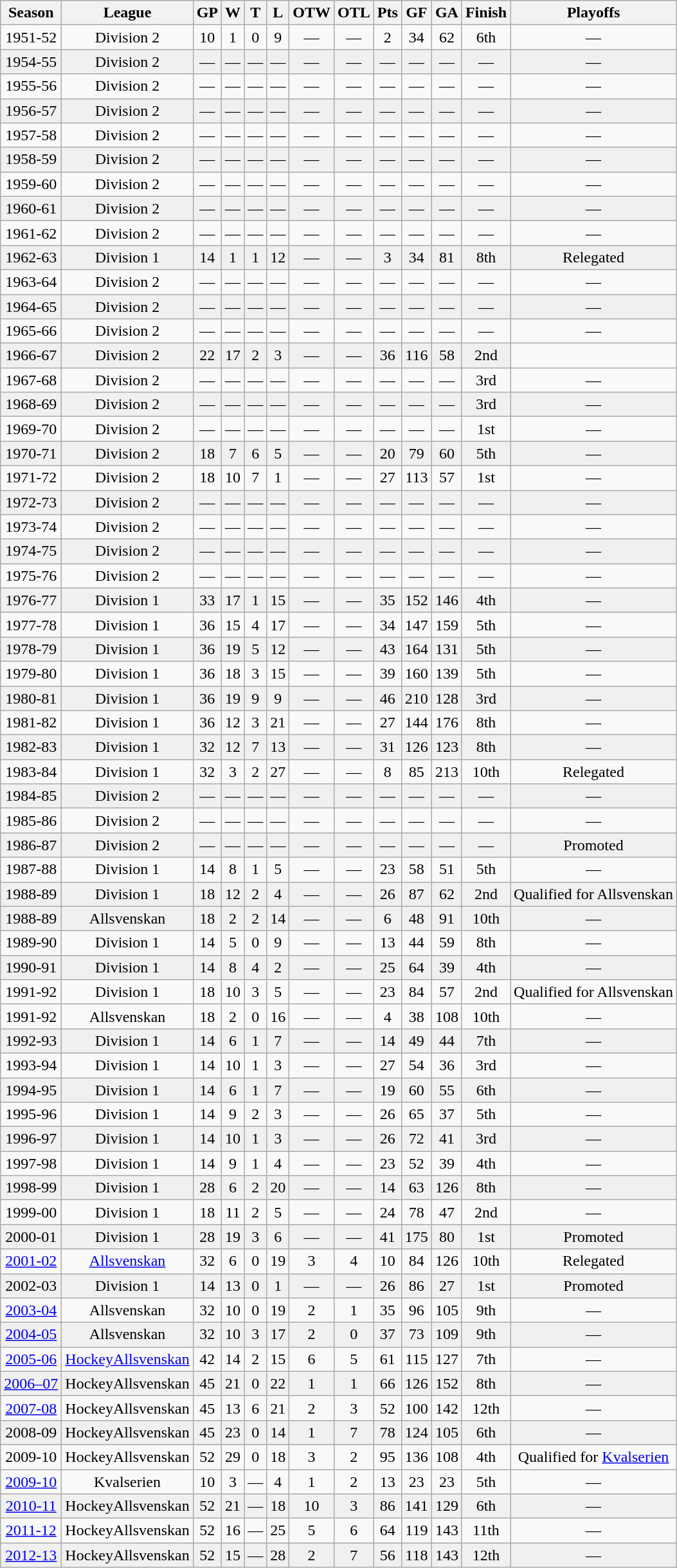<table class="wikitable" style="text-align:center;">
<tr>
<th>Season</th>
<th>League</th>
<th>GP</th>
<th>W</th>
<th>T</th>
<th>L</th>
<th>OTW</th>
<th>OTL</th>
<th>Pts</th>
<th>GF</th>
<th>GA</th>
<th>Finish</th>
<th>Playoffs</th>
</tr>
<tr>
<td>1951-52</td>
<td>Division 2</td>
<td>10</td>
<td>1</td>
<td>0</td>
<td>9</td>
<td>—</td>
<td>—</td>
<td>2</td>
<td>34</td>
<td>62</td>
<td>6th</td>
<td>—</td>
</tr>
<tr bgcolor="#f0f0f0">
<td>1954-55</td>
<td>Division 2</td>
<td>—</td>
<td>—</td>
<td>—</td>
<td>—</td>
<td>—</td>
<td>—</td>
<td>—</td>
<td>—</td>
<td>—</td>
<td>—</td>
<td>—</td>
</tr>
<tr>
<td>1955-56</td>
<td>Division 2</td>
<td>—</td>
<td>—</td>
<td>—</td>
<td>—</td>
<td>—</td>
<td>—</td>
<td>—</td>
<td>—</td>
<td>—</td>
<td>—</td>
<td>—</td>
</tr>
<tr bgcolor="#f0f0f0">
<td>1956-57</td>
<td>Division 2</td>
<td>—</td>
<td>—</td>
<td>—</td>
<td>—</td>
<td>—</td>
<td>—</td>
<td>—</td>
<td>—</td>
<td>—</td>
<td>—</td>
<td>—</td>
</tr>
<tr>
<td>1957-58</td>
<td>Division 2</td>
<td>—</td>
<td>—</td>
<td>—</td>
<td>—</td>
<td>—</td>
<td>—</td>
<td>—</td>
<td>—</td>
<td>—</td>
<td>—</td>
<td>—</td>
</tr>
<tr bgcolor="#f0f0f0">
<td>1958-59</td>
<td>Division 2</td>
<td>—</td>
<td>—</td>
<td>—</td>
<td>—</td>
<td>—</td>
<td>—</td>
<td>—</td>
<td>—</td>
<td>—</td>
<td>—</td>
<td>—</td>
</tr>
<tr>
<td>1959-60</td>
<td>Division 2</td>
<td>—</td>
<td>—</td>
<td>—</td>
<td>—</td>
<td>—</td>
<td>—</td>
<td>—</td>
<td>—</td>
<td>—</td>
<td>—</td>
<td>—</td>
</tr>
<tr bgcolor="#f0f0f0">
<td>1960-61</td>
<td>Division 2</td>
<td>—</td>
<td>—</td>
<td>—</td>
<td>—</td>
<td>—</td>
<td>—</td>
<td>—</td>
<td>—</td>
<td>—</td>
<td>—</td>
<td>—</td>
</tr>
<tr>
<td>1961-62</td>
<td>Division 2</td>
<td>—</td>
<td>—</td>
<td>—</td>
<td>—</td>
<td>—</td>
<td>—</td>
<td>—</td>
<td>—</td>
<td>—</td>
<td>—</td>
<td>—</td>
</tr>
<tr bgcolor="#f0f0f0">
<td>1962-63</td>
<td>Division 1</td>
<td>14</td>
<td>1</td>
<td>1</td>
<td>12</td>
<td>—</td>
<td>—</td>
<td>3</td>
<td>34</td>
<td>81</td>
<td>8th</td>
<td>Relegated</td>
</tr>
<tr>
<td>1963-64</td>
<td>Division 2</td>
<td>—</td>
<td>—</td>
<td>—</td>
<td>—</td>
<td>—</td>
<td>—</td>
<td>—</td>
<td>—</td>
<td>—</td>
<td>—</td>
<td>—</td>
</tr>
<tr bgcolor="#f0f0f0">
<td>1964-65</td>
<td>Division 2</td>
<td>—</td>
<td>—</td>
<td>—</td>
<td>—</td>
<td>—</td>
<td>—</td>
<td>—</td>
<td>—</td>
<td>—</td>
<td>—</td>
<td>—</td>
</tr>
<tr>
<td>1965-66</td>
<td>Division 2</td>
<td>—</td>
<td>—</td>
<td>—</td>
<td>—</td>
<td>—</td>
<td>—</td>
<td>—</td>
<td>—</td>
<td>—</td>
<td>—</td>
<td>—</td>
</tr>
<tr bgcolor="#f0f0f0">
<td>1966-67</td>
<td>Division 2</td>
<td>22</td>
<td>17</td>
<td>2</td>
<td>3</td>
<td>—</td>
<td>—</td>
<td>36</td>
<td>116</td>
<td>58</td>
<td>2nd</td>
</tr>
<tr>
<td>1967-68</td>
<td>Division 2</td>
<td>—</td>
<td>—</td>
<td>—</td>
<td>—</td>
<td>—</td>
<td>—</td>
<td>—</td>
<td>—</td>
<td>—</td>
<td>3rd</td>
<td>—</td>
</tr>
<tr bgcolor="#f0f0f0">
<td>1968-69</td>
<td>Division 2</td>
<td>—</td>
<td>—</td>
<td>—</td>
<td>—</td>
<td>—</td>
<td>—</td>
<td>—</td>
<td>—</td>
<td>—</td>
<td>3rd</td>
<td>—</td>
</tr>
<tr>
<td>1969-70</td>
<td>Division 2</td>
<td>—</td>
<td>—</td>
<td>—</td>
<td>—</td>
<td>—</td>
<td>—</td>
<td>—</td>
<td>—</td>
<td>—</td>
<td>1st</td>
<td>—</td>
</tr>
<tr bgcolor="#f0f0f0">
<td>1970-71</td>
<td>Division 2</td>
<td>18</td>
<td>7</td>
<td>6</td>
<td>5</td>
<td>—</td>
<td>—</td>
<td>20</td>
<td>79</td>
<td>60</td>
<td>5th</td>
<td>—</td>
</tr>
<tr>
<td>1971-72</td>
<td>Division 2</td>
<td>18</td>
<td>10</td>
<td>7</td>
<td>1</td>
<td>—</td>
<td>—</td>
<td>27</td>
<td>113</td>
<td>57</td>
<td>1st</td>
<td>—</td>
</tr>
<tr bgcolor="#f0f0f0">
<td>1972-73</td>
<td>Division 2</td>
<td>—</td>
<td>—</td>
<td>—</td>
<td>—</td>
<td>—</td>
<td>—</td>
<td>—</td>
<td>—</td>
<td>—</td>
<td>—</td>
<td>—</td>
</tr>
<tr>
<td>1973-74</td>
<td>Division 2</td>
<td>—</td>
<td>—</td>
<td>—</td>
<td>—</td>
<td>—</td>
<td>—</td>
<td>—</td>
<td>—</td>
<td>—</td>
<td>—</td>
<td>—</td>
</tr>
<tr bgcolor="#f0f0f0">
<td>1974-75</td>
<td>Division 2</td>
<td>—</td>
<td>—</td>
<td>—</td>
<td>—</td>
<td>—</td>
<td>—</td>
<td>—</td>
<td>—</td>
<td>—</td>
<td>—</td>
<td>—</td>
</tr>
<tr>
<td>1975-76</td>
<td>Division 2</td>
<td>—</td>
<td>—</td>
<td>—</td>
<td>—</td>
<td>—</td>
<td>—</td>
<td>—</td>
<td>—</td>
<td>—</td>
<td>—</td>
<td>—</td>
</tr>
<tr bgcolor="#f0f0f0">
<td>1976-77</td>
<td>Division 1</td>
<td>33</td>
<td>17</td>
<td>1</td>
<td>15</td>
<td>—</td>
<td>—</td>
<td>35</td>
<td>152</td>
<td>146</td>
<td>4th</td>
<td>—</td>
</tr>
<tr>
<td>1977-78</td>
<td>Division 1</td>
<td>36</td>
<td>15</td>
<td>4</td>
<td>17</td>
<td>—</td>
<td>—</td>
<td>34</td>
<td>147</td>
<td>159</td>
<td>5th</td>
<td>—</td>
</tr>
<tr bgcolor="#f0f0f0">
<td>1978-79</td>
<td>Division 1</td>
<td>36</td>
<td>19</td>
<td>5</td>
<td>12</td>
<td>—</td>
<td>—</td>
<td>43</td>
<td>164</td>
<td>131</td>
<td>5th</td>
<td>—</td>
</tr>
<tr>
<td>1979-80</td>
<td>Division 1</td>
<td>36</td>
<td>18</td>
<td>3</td>
<td>15</td>
<td>—</td>
<td>—</td>
<td>39</td>
<td>160</td>
<td>139</td>
<td>5th</td>
<td>—</td>
</tr>
<tr bgcolor="#f0f0f0">
<td>1980-81</td>
<td>Division 1</td>
<td>36</td>
<td>19</td>
<td>9</td>
<td>9</td>
<td>—</td>
<td>—</td>
<td>46</td>
<td>210</td>
<td>128</td>
<td>3rd</td>
<td>—</td>
</tr>
<tr>
<td>1981-82</td>
<td>Division 1</td>
<td>36</td>
<td>12</td>
<td>3</td>
<td>21</td>
<td>—</td>
<td>—</td>
<td>27</td>
<td>144</td>
<td>176</td>
<td>8th</td>
<td>—</td>
</tr>
<tr bgcolor="#f0f0f0">
<td>1982-83</td>
<td>Division 1</td>
<td>32</td>
<td>12</td>
<td>7</td>
<td>13</td>
<td>—</td>
<td>—</td>
<td>31</td>
<td>126</td>
<td>123</td>
<td>8th</td>
<td>—</td>
</tr>
<tr>
<td>1983-84</td>
<td>Division 1</td>
<td>32</td>
<td>3</td>
<td>2</td>
<td>27</td>
<td>—</td>
<td>—</td>
<td>8</td>
<td>85</td>
<td>213</td>
<td>10th</td>
<td>Relegated</td>
</tr>
<tr bgcolor="#f0f0f0">
<td>1984-85</td>
<td>Division 2</td>
<td>—</td>
<td>—</td>
<td>—</td>
<td>—</td>
<td>—</td>
<td>—</td>
<td>—</td>
<td>—</td>
<td>—</td>
<td>—</td>
<td>—</td>
</tr>
<tr>
<td>1985-86</td>
<td>Division 2</td>
<td>—</td>
<td>—</td>
<td>—</td>
<td>—</td>
<td>—</td>
<td>—</td>
<td>—</td>
<td>—</td>
<td>—</td>
<td>—</td>
<td>—</td>
</tr>
<tr bgcolor="#f0f0f0">
<td>1986-87</td>
<td>Division 2</td>
<td>—</td>
<td>—</td>
<td>—</td>
<td>—</td>
<td>—</td>
<td>—</td>
<td>—</td>
<td>—</td>
<td>—</td>
<td>—</td>
<td>Promoted</td>
</tr>
<tr>
<td>1987-88</td>
<td>Division 1</td>
<td>14</td>
<td>8</td>
<td>1</td>
<td>5</td>
<td>—</td>
<td>—</td>
<td>23</td>
<td>58</td>
<td>51</td>
<td>5th</td>
<td>—</td>
</tr>
<tr bgcolor="f0f0f0">
<td>1988-89</td>
<td>Division 1</td>
<td>18</td>
<td>12</td>
<td>2</td>
<td>4</td>
<td>—</td>
<td>—</td>
<td>26</td>
<td>87</td>
<td>62</td>
<td>2nd</td>
<td>Qualified for Allsvenskan</td>
</tr>
<tr bgcolor="#f0f0f0">
<td>1988-89</td>
<td>Allsvenskan</td>
<td>18</td>
<td>2</td>
<td>2</td>
<td>14</td>
<td>—</td>
<td>—</td>
<td>6</td>
<td>48</td>
<td>91</td>
<td>10th</td>
<td>—</td>
</tr>
<tr>
<td>1989-90</td>
<td>Division 1</td>
<td>14</td>
<td>5</td>
<td>0</td>
<td>9</td>
<td>—</td>
<td>—</td>
<td>13</td>
<td>44</td>
<td>59</td>
<td>8th</td>
<td>—</td>
</tr>
<tr bgcolor="#f0f0f0">
<td>1990-91</td>
<td>Division 1</td>
<td>14</td>
<td>8</td>
<td>4</td>
<td>2</td>
<td>—</td>
<td>—</td>
<td>25</td>
<td>64</td>
<td>39</td>
<td>4th</td>
<td>—</td>
</tr>
<tr>
<td>1991-92</td>
<td>Division 1</td>
<td>18</td>
<td>10</td>
<td>3</td>
<td>5</td>
<td>—</td>
<td>—</td>
<td>23</td>
<td>84</td>
<td>57</td>
<td>2nd</td>
<td>Qualified for Allsvenskan</td>
</tr>
<tr>
<td>1991-92</td>
<td>Allsvenskan</td>
<td>18</td>
<td>2</td>
<td>0</td>
<td>16</td>
<td>—</td>
<td>—</td>
<td>4</td>
<td>38</td>
<td>108</td>
<td>10th</td>
<td>—</td>
</tr>
<tr bgcolor="#f0f0f0">
<td>1992-93</td>
<td>Division 1</td>
<td>14</td>
<td>6</td>
<td>1</td>
<td>7</td>
<td>—</td>
<td>—</td>
<td>14</td>
<td>49</td>
<td>44</td>
<td>7th</td>
<td>—</td>
</tr>
<tr>
<td>1993-94</td>
<td>Division 1</td>
<td>14</td>
<td>10</td>
<td>1</td>
<td>3</td>
<td>—</td>
<td>—</td>
<td>27</td>
<td>54</td>
<td>36</td>
<td>3rd</td>
<td>—</td>
</tr>
<tr bgcolor="#f0f0f0">
<td>1994-95</td>
<td>Division 1</td>
<td>14</td>
<td>6</td>
<td>1</td>
<td>7</td>
<td>—</td>
<td>—</td>
<td>19</td>
<td>60</td>
<td>55</td>
<td>6th</td>
<td>—</td>
</tr>
<tr>
<td>1995-96</td>
<td>Division 1</td>
<td>14</td>
<td>9</td>
<td>2</td>
<td>3</td>
<td>—</td>
<td>—</td>
<td>26</td>
<td>65</td>
<td>37</td>
<td>5th</td>
<td>—</td>
</tr>
<tr bgcolor="#f0f0f0">
<td>1996-97</td>
<td>Division 1</td>
<td>14</td>
<td>10</td>
<td>1</td>
<td>3</td>
<td>—</td>
<td>—</td>
<td>26</td>
<td>72</td>
<td>41</td>
<td>3rd</td>
<td>—</td>
</tr>
<tr>
<td>1997-98</td>
<td>Division 1</td>
<td>14</td>
<td>9</td>
<td>1</td>
<td>4</td>
<td>—</td>
<td>—</td>
<td>23</td>
<td>52</td>
<td>39</td>
<td>4th</td>
<td>—</td>
</tr>
<tr bgcolor="#f0f0f0">
<td>1998-99</td>
<td>Division 1</td>
<td>28</td>
<td>6</td>
<td>2</td>
<td>20</td>
<td>—</td>
<td>—</td>
<td>14</td>
<td>63</td>
<td>126</td>
<td>8th</td>
<td>—</td>
</tr>
<tr>
<td>1999-00</td>
<td>Division 1</td>
<td>18</td>
<td>11</td>
<td>2</td>
<td>5</td>
<td>—</td>
<td>—</td>
<td>24</td>
<td>78</td>
<td>47</td>
<td>2nd</td>
<td>—</td>
</tr>
<tr bgcolor="#f0f0f0">
<td>2000-01</td>
<td>Division 1</td>
<td>28</td>
<td>19</td>
<td>3</td>
<td>6</td>
<td>—</td>
<td>—</td>
<td>41</td>
<td>175</td>
<td>80</td>
<td>1st</td>
<td>Promoted</td>
</tr>
<tr>
<td><a href='#'>2001-02</a></td>
<td><a href='#'>Allsvenskan</a></td>
<td>32</td>
<td>6</td>
<td>0</td>
<td>19</td>
<td>3</td>
<td>4</td>
<td>10</td>
<td>84</td>
<td>126</td>
<td>10th</td>
<td>Relegated</td>
</tr>
<tr bgcolor="#f0f0f0">
<td>2002-03</td>
<td>Division 1</td>
<td>14</td>
<td>13</td>
<td>0</td>
<td>1</td>
<td>—</td>
<td>—</td>
<td>26</td>
<td>86</td>
<td>27</td>
<td>1st</td>
<td>Promoted</td>
</tr>
<tr>
<td><a href='#'>2003-04</a></td>
<td>Allsvenskan</td>
<td>32</td>
<td>10</td>
<td>0</td>
<td>19</td>
<td>2</td>
<td>1</td>
<td>35</td>
<td>96</td>
<td>105</td>
<td>9th</td>
<td>—</td>
</tr>
<tr bgcolor="#f0f0f0">
<td><a href='#'>2004-05</a></td>
<td>Allsvenskan</td>
<td>32</td>
<td>10</td>
<td>3</td>
<td>17</td>
<td>2</td>
<td>0</td>
<td>37</td>
<td>73</td>
<td>109</td>
<td>9th</td>
<td>—</td>
</tr>
<tr>
<td><a href='#'>2005-06</a></td>
<td><a href='#'>HockeyAllsvenskan</a></td>
<td>42</td>
<td>14</td>
<td>2</td>
<td>15</td>
<td>6</td>
<td>5</td>
<td>61</td>
<td>115</td>
<td>127</td>
<td>7th</td>
<td>—</td>
</tr>
<tr bgcolor="#f0f0f0">
<td><a href='#'>2006–07</a></td>
<td>HockeyAllsvenskan</td>
<td>45</td>
<td>21</td>
<td>0</td>
<td>22</td>
<td>1</td>
<td>1</td>
<td>66</td>
<td>126</td>
<td>152</td>
<td>8th</td>
<td>—</td>
</tr>
<tr>
<td><a href='#'>2007-08</a></td>
<td>HockeyAllsvenskan</td>
<td>45</td>
<td>13</td>
<td>6</td>
<td>21</td>
<td>2</td>
<td>3</td>
<td>52</td>
<td>100</td>
<td>142</td>
<td>12th</td>
<td>—</td>
</tr>
<tr bgcolor="#f0f0f0">
<td>2008-09</td>
<td>HockeyAllsvenskan</td>
<td>45</td>
<td>23</td>
<td>0</td>
<td>14</td>
<td>1</td>
<td>7</td>
<td>78</td>
<td>124</td>
<td>105</td>
<td>6th</td>
<td>—</td>
</tr>
<tr>
<td>2009-10</td>
<td>HockeyAllsvenskan</td>
<td>52</td>
<td>29</td>
<td>0</td>
<td>18</td>
<td>3</td>
<td>2</td>
<td>95</td>
<td>136</td>
<td>108</td>
<td>4th</td>
<td>Qualified for <a href='#'>Kvalserien</a></td>
</tr>
<tr>
<td><a href='#'>2009-10</a></td>
<td>Kvalserien</td>
<td>10</td>
<td>3</td>
<td>—</td>
<td>4</td>
<td>1</td>
<td>2</td>
<td>13</td>
<td>23</td>
<td>23</td>
<td>5th</td>
<td>—</td>
</tr>
<tr bgcolor="#f0f0f0">
<td><a href='#'>2010-11</a></td>
<td>HockeyAllsvenskan</td>
<td>52</td>
<td>21</td>
<td>—</td>
<td>18</td>
<td>10</td>
<td>3</td>
<td>86</td>
<td>141</td>
<td>129</td>
<td>6th</td>
<td>—</td>
</tr>
<tr>
<td><a href='#'>2011-12</a></td>
<td>HockeyAllsvenskan</td>
<td>52</td>
<td>16</td>
<td>—</td>
<td>25</td>
<td>5</td>
<td>6</td>
<td>64</td>
<td>119</td>
<td>143</td>
<td>11th</td>
<td>—</td>
</tr>
<tr bgcolor="#f0f0f0">
<td><a href='#'>2012-13</a></td>
<td>HockeyAllsvenskan</td>
<td>52</td>
<td>15</td>
<td>—</td>
<td>28</td>
<td>2</td>
<td>7</td>
<td>56</td>
<td>118</td>
<td>143</td>
<td>12th</td>
<td>—</td>
</tr>
</table>
